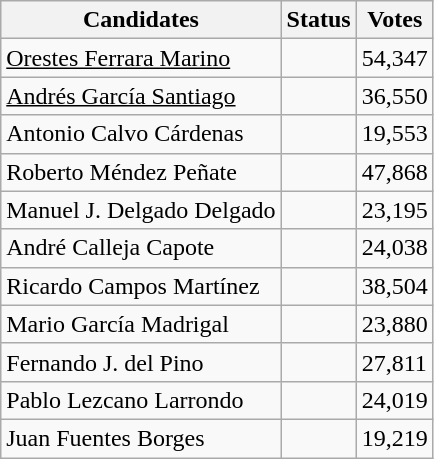<table class="wikitable sortable">
<tr>
<th>Candidates</th>
<th>Status</th>
<th>Votes</th>
</tr>
<tr>
<td><u>Orestes Ferrara Marino</u></td>
<td></td>
<td>54,347</td>
</tr>
<tr>
<td><u>Andrés García Santiago</u></td>
<td></td>
<td>36,550</td>
</tr>
<tr>
<td>Antonio Calvo Cárdenas</td>
<td></td>
<td>19,553</td>
</tr>
<tr>
<td>Roberto Méndez Peñate</td>
<td></td>
<td>47,868</td>
</tr>
<tr>
<td>Manuel J. Delgado Delgado</td>
<td></td>
<td>23,195</td>
</tr>
<tr>
<td>André Calleja Capote</td>
<td></td>
<td>24,038</td>
</tr>
<tr>
<td>Ricardo Campos Martínez</td>
<td></td>
<td>38,504</td>
</tr>
<tr>
<td>Mario García Madrigal</td>
<td></td>
<td>23,880</td>
</tr>
<tr>
<td>Fernando J. del Pino</td>
<td></td>
<td>27,811</td>
</tr>
<tr>
<td>Pablo Lezcano Larrondo</td>
<td></td>
<td>24,019</td>
</tr>
<tr>
<td>Juan Fuentes Borges</td>
<td></td>
<td>19,219</td>
</tr>
</table>
